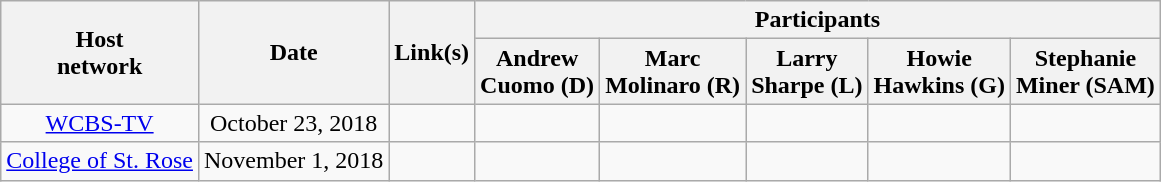<table class="wikitable">
<tr>
<th rowspan="2">Host<br>network</th>
<th rowspan="2">Date</th>
<th rowspan="2">Link(s)</th>
<th colspan="6">Participants</th>
</tr>
<tr>
<th>Andrew<br>Cuomo (D)</th>
<th>Marc<br>Molinaro (R)</th>
<th>Larry<br>Sharpe (L)</th>
<th>Howie<br>Hawkins (G)</th>
<th>Stephanie<br>Miner (SAM)</th>
</tr>
<tr>
<td align=center><a href='#'>WCBS-TV</a></td>
<td align=center>October 23, 2018</td>
<td align=center></td>
<td></td>
<td></td>
<td></td>
<td></td>
<td></td>
</tr>
<tr>
<td align=center><a href='#'>College of St. Rose</a></td>
<td align=center>November 1, 2018</td>
<td align=center></td>
<td></td>
<td></td>
<td></td>
<td></td>
<td></td>
</tr>
</table>
